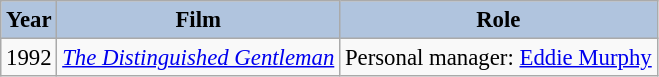<table class="wikitable" style="font-size:95%;">
<tr>
<th style="background:#B0C4DE;">Year</th>
<th style="background:#B0C4DE;">Film</th>
<th style="background:#B0C4DE;">Role</th>
</tr>
<tr>
<td>1992</td>
<td><em><a href='#'>The Distinguished Gentleman</a></em></td>
<td>Personal manager: <a href='#'>Eddie Murphy</a></td>
</tr>
</table>
